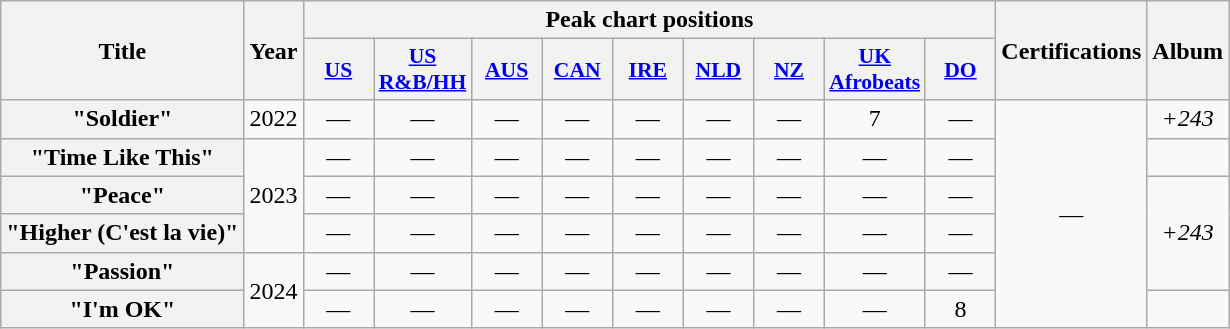<table class="wikitable plainrowheaders" style="text-align:center;">
<tr>
<th rowspan="2" scope="col">Title</th>
<th rowspan="2" scope="col">Year</th>
<th colspan="9" scope="col">Peak chart positions</th>
<th rowspan="2" scope="col">Certifications</th>
<th rowspan="2" scope="col">Album</th>
</tr>
<tr>
<th scope="col" style="width:2.8em;font-size:90%;"><a href='#'>US</a></th>
<th scope="col" style="width:2.8em;font-size:90%;"><a href='#'>US</a><br><a href='#'>R&B/HH</a></th>
<th scope="col" style="width:2.8em;font-size:90%;"><a href='#'>AUS</a></th>
<th scope="col" style="width:2.8em;font-size:90%;"><a href='#'>CAN</a></th>
<th scope="col" style="width:2.8em;font-size:90%;"><a href='#'>IRE</a></th>
<th scope="col" style="width:2.8em;font-size:90%;"><a href='#'>NLD</a></th>
<th scope="col" style="width:2.8em;font-size:90%;"><a href='#'>NZ</a></th>
<th scope="col" style="width:2.8em;font-size:90%;"><a href='#'>UK Afrobeats</a><br></th>
<th scope="col" style="width:2.8em;font-size:90%;"><a href='#'>DO</a><br></th>
</tr>
<tr>
<th scope="row">"Soldier"</th>
<td>2022</td>
<td>—</td>
<td>—</td>
<td>—</td>
<td>—</td>
<td>—</td>
<td>—</td>
<td>—</td>
<td>7<br></td>
<td>—</td>
<td rowspan="6">—</td>
<td><em>+243</em></td>
</tr>
<tr>
<th scope="row">"Time Like This"</th>
<td rowspan="3">2023</td>
<td>—</td>
<td>—</td>
<td>—</td>
<td>—</td>
<td>—</td>
<td>—</td>
<td>—</td>
<td>—</td>
<td>—</td>
<td></td>
</tr>
<tr>
<th scope="row">"Peace"</th>
<td>—</td>
<td>—</td>
<td>—</td>
<td>—</td>
<td>—</td>
<td>—</td>
<td>—</td>
<td>—</td>
<td>—</td>
<td rowspan="3"><em>+243</em></td>
</tr>
<tr>
<th scope="row">"Higher (C'est la vie)"</th>
<td>—</td>
<td>—</td>
<td>—</td>
<td>—</td>
<td>—</td>
<td>—</td>
<td>—</td>
<td>—</td>
<td>—</td>
</tr>
<tr>
<th scope="row">"Passion"</th>
<td rowspan="2">2024</td>
<td>—</td>
<td>—</td>
<td>—</td>
<td>—</td>
<td>—</td>
<td>—</td>
<td>—</td>
<td>—</td>
<td>—</td>
</tr>
<tr>
<th scope="row">"I'm OK"</th>
<td>—</td>
<td>—</td>
<td>—</td>
<td>—</td>
<td>—</td>
<td>—</td>
<td>—</td>
<td>—</td>
<td>8</td>
<td></td>
</tr>
</table>
